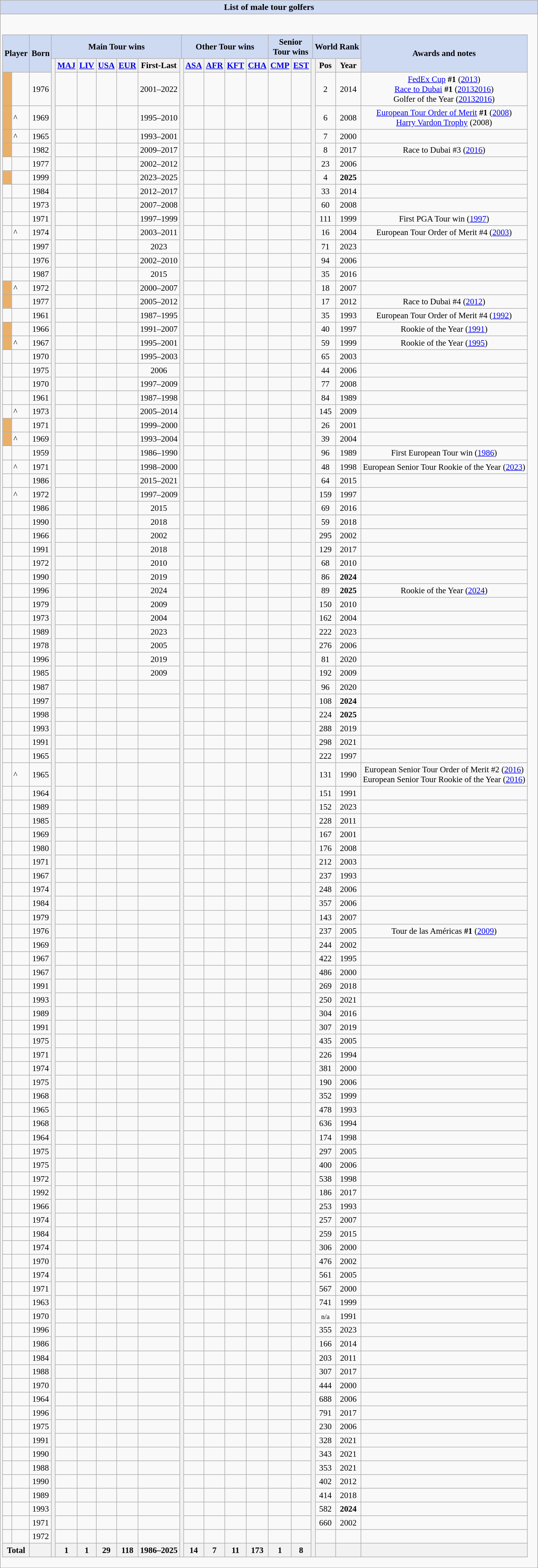<table class="wikitable sortable collapsible collapsed plainrowheaders" style="font-size:100%">
<tr>
<th colspan=60 style="background:#cedaf2;">List of male tour golfers</th>
</tr>
<tr>
<td><br><table class="wikitable mw-datatable" style="text-align:center;font-size:95%">
<tr>
<th style="background:#cedaf2;" colspan=2 rowspan=2>Player</th>
<th style="background:#cedaf2;" rowspan=2>Born</th>
<th style="background:#cedaf2;" colspan=7>Main Tour wins</th>
<th style="background:#cedaf2;" colspan=5>Other Tour wins</th>
<th style="background:#cedaf2;" colspan=3>Senior<br>Tour wins</th>
<th style="background:#cedaf2;" colspan=3>World Rank</th>
<th style="background:#cedaf2;" rowspan=2>Awards and notes</th>
</tr>
<tr>
<th rowspan=106></th>
<th><a href='#'>MAJ</a></th>
<th><a href='#'>LIV</a></th>
<th><a href='#'>USA</a></th>
<th><a href='#'>EUR</a></th>
<th>First-Last</th>
<th rowspan=106 colspan=2></th>
<th><a href='#'>ASA</a></th>
<th><a href='#'>AFR</a></th>
<th><a href='#'>KFT</a></th>
<th><a href='#'>CHA</a></th>
<th><a href='#'>CMP</a></th>
<th><a href='#'>EST</a></th>
<th rowspan=106 colspan=2></th>
<th><abbr>Pos</abbr></th>
<th>Year</th>
</tr>
<tr>
<td style="background:#E9B06B;"></td>
<td align=left><strong></strong></td>
<td>1976</td>
<td></td>
<td></td>
<td></td>
<td></td>
<td>2001–2022</td>
<td></td>
<td></td>
<td></td>
<td></td>
<td></td>
<td></td>
<td>2</td>
<td>2014</td>
<td><a href='#'>FedEx Cup</a> <strong>#1</strong> (<a href='#'>2013</a>)<br><a href='#'>Race to Dubai</a> <strong>#1</strong> (<a href='#'>2013</a><a href='#'>2016</a>)<br>Golfer of the Year (<a href='#'>2013</a><a href='#'>2016</a>)</td>
</tr>
<tr>
<td style="background:#E9B06B;"></td>
<td align=left><strong></strong>^</td>
<td>1969</td>
<td></td>
<td></td>
<td></td>
<td></td>
<td>1995–2010</td>
<td></td>
<td></td>
<td></td>
<td></td>
<td></td>
<td></td>
<td>6</td>
<td>2008</td>
<td><a href='#'>European Tour Order of Merit</a> <strong>#1</strong> (<a href='#'>2008</a>)<br><a href='#'>Harry Vardon Trophy</a> (2008)</td>
</tr>
<tr>
<td style="background:#E9B06B;"></td>
<td align=left><strong></strong>^</td>
<td>1965</td>
<td></td>
<td></td>
<td></td>
<td></td>
<td>1993–2001</td>
<td></td>
<td></td>
<td></td>
<td></td>
<td></td>
<td></td>
<td>7</td>
<td>2000</td>
<td></td>
</tr>
<tr>
<td style="background:#E9B06B;"></td>
<td align=left><strong></strong></td>
<td>1982</td>
<td></td>
<td></td>
<td></td>
<td></td>
<td>2009–2017</td>
<td></td>
<td></td>
<td></td>
<td></td>
<td></td>
<td></td>
<td>8</td>
<td>2017</td>
<td>Race to Dubai #3 (<a href='#'>2016</a>)</td>
</tr>
<tr>
<td></td>
<td align=left></td>
<td>1977</td>
<td></td>
<td></td>
<td></td>
<td></td>
<td>2002–2012</td>
<td></td>
<td></td>
<td></td>
<td></td>
<td></td>
<td></td>
<td>23</td>
<td>2006</td>
<td></td>
</tr>
<tr>
<td style="background:#E9B06B;"></td>
<td align=left><strong></strong></td>
<td>1999</td>
<td></td>
<td></td>
<td></td>
<td></td>
<td>2023–2025</td>
<td></td>
<td></td>
<td></td>
<td></td>
<td></td>
<td></td>
<td>4</td>
<td><strong>2025</strong></td>
<td></td>
</tr>
<tr>
<td></td>
<td align=left><strong></strong></td>
<td>1984</td>
<td></td>
<td></td>
<td></td>
<td></td>
<td>2012–2017</td>
<td></td>
<td></td>
<td></td>
<td></td>
<td></td>
<td></td>
<td>33</td>
<td>2014</td>
<td></td>
</tr>
<tr>
<td></td>
<td align=left></td>
<td>1973</td>
<td></td>
<td></td>
<td></td>
<td></td>
<td>2007–2008</td>
<td></td>
<td></td>
<td></td>
<td></td>
<td></td>
<td></td>
<td>60</td>
<td>2008</td>
<td></td>
</tr>
<tr>
<td></td>
<td align=left></td>
<td>1971</td>
<td></td>
<td></td>
<td></td>
<td></td>
<td>1997–1999</td>
<td></td>
<td></td>
<td></td>
<td></td>
<td></td>
<td></td>
<td>111</td>
<td>1999</td>
<td>First PGA Tour win (<a href='#'>1997</a>)</td>
</tr>
<tr>
<td></td>
<td align=left>^</td>
<td>1974</td>
<td></td>
<td></td>
<td></td>
<td></td>
<td>2003–2011</td>
<td></td>
<td></td>
<td></td>
<td></td>
<td></td>
<td></td>
<td>16</td>
<td>2004</td>
<td>European Tour Order of Merit #4 (<a href='#'>2003</a>)</td>
</tr>
<tr>
<td></td>
<td align=left><strong></strong></td>
<td>1997</td>
<td></td>
<td></td>
<td></td>
<td></td>
<td>2023</td>
<td></td>
<td></td>
<td></td>
<td></td>
<td></td>
<td></td>
<td>71</td>
<td>2023</td>
<td></td>
</tr>
<tr>
<td></td>
<td align=left></td>
<td>1976</td>
<td></td>
<td></td>
<td></td>
<td></td>
<td>2002–2010</td>
<td></td>
<td></td>
<td></td>
<td></td>
<td></td>
<td></td>
<td>94</td>
<td>2006</td>
<td></td>
</tr>
<tr>
<td></td>
<td align=left><strong></strong></td>
<td>1987</td>
<td></td>
<td></td>
<td></td>
<td></td>
<td>2015</td>
<td></td>
<td></td>
<td></td>
<td></td>
<td></td>
<td></td>
<td>35</td>
<td>2016</td>
<td></td>
</tr>
<tr>
<td style="background:#E9B06B;"></td>
<td align=left><strong></strong>^</td>
<td>1972</td>
<td></td>
<td></td>
<td></td>
<td></td>
<td>2000–2007</td>
<td></td>
<td></td>
<td></td>
<td></td>
<td></td>
<td></td>
<td>18</td>
<td>2007</td>
<td></td>
</tr>
<tr>
<td style="background:#E9B06B;"></td>
<td align=left></td>
<td>1977</td>
<td></td>
<td></td>
<td></td>
<td></td>
<td>2005–2012</td>
<td></td>
<td></td>
<td></td>
<td></td>
<td></td>
<td></td>
<td>17</td>
<td>2012</td>
<td>Race to Dubai #4 (<a href='#'>2012</a>)</td>
</tr>
<tr>
<td></td>
<td align=left></td>
<td>1961</td>
<td></td>
<td></td>
<td></td>
<td></td>
<td>1987–1995</td>
<td></td>
<td></td>
<td></td>
<td></td>
<td></td>
<td></td>
<td>35</td>
<td>1993</td>
<td>European Tour Order of Merit #4 (<a href='#'>1992</a>)</td>
</tr>
<tr>
<td style="background:#E9B06B;"></td>
<td align=left></td>
<td>1966</td>
<td></td>
<td></td>
<td></td>
<td></td>
<td>1991–2007</td>
<td></td>
<td></td>
<td></td>
<td></td>
<td></td>
<td></td>
<td>40</td>
<td>1997</td>
<td>Rookie of the Year (<a href='#'>1991</a>)</td>
</tr>
<tr>
<td style="background:#E9B06B;"></td>
<td align=left><strong></strong>^</td>
<td>1967</td>
<td></td>
<td></td>
<td></td>
<td></td>
<td>1995–2001</td>
<td></td>
<td></td>
<td></td>
<td></td>
<td></td>
<td></td>
<td>59</td>
<td>1999</td>
<td>Rookie of the Year (<a href='#'>1995</a>)</td>
</tr>
<tr>
<td></td>
<td align=left></td>
<td>1970</td>
<td></td>
<td></td>
<td></td>
<td></td>
<td>1995–2003</td>
<td></td>
<td></td>
<td></td>
<td></td>
<td></td>
<td></td>
<td>65</td>
<td>2003</td>
<td></td>
</tr>
<tr>
<td></td>
<td align=left></td>
<td>1975</td>
<td></td>
<td></td>
<td></td>
<td></td>
<td>2006</td>
<td></td>
<td></td>
<td></td>
<td></td>
<td></td>
<td></td>
<td>44</td>
<td>2006</td>
<td></td>
</tr>
<tr>
<td></td>
<td align=left></td>
<td>1970</td>
<td></td>
<td></td>
<td></td>
<td></td>
<td>1997–2009</td>
<td></td>
<td></td>
<td></td>
<td></td>
<td></td>
<td></td>
<td>77</td>
<td>2008</td>
<td></td>
</tr>
<tr>
<td></td>
<td align=left></td>
<td>1961</td>
<td></td>
<td></td>
<td></td>
<td></td>
<td>1987–1998</td>
<td></td>
<td></td>
<td></td>
<td></td>
<td></td>
<td></td>
<td>84</td>
<td>1989</td>
<td></td>
</tr>
<tr>
<td></td>
<td align=left><strong></strong>^</td>
<td>1973</td>
<td></td>
<td></td>
<td></td>
<td></td>
<td>2005–2014</td>
<td></td>
<td></td>
<td></td>
<td></td>
<td></td>
<td></td>
<td>145</td>
<td>2009</td>
<td></td>
</tr>
<tr>
<td style="background:#E9B06B;"></td>
<td align=left></td>
<td>1971</td>
<td></td>
<td></td>
<td></td>
<td></td>
<td>1999–2000</td>
<td></td>
<td></td>
<td></td>
<td></td>
<td></td>
<td></td>
<td>26</td>
<td>2001</td>
<td></td>
</tr>
<tr>
<td style="background:#E9B06B;"></td>
<td align=left><strong></strong>^</td>
<td>1969</td>
<td></td>
<td></td>
<td></td>
<td></td>
<td>1993–2004</td>
<td></td>
<td></td>
<td></td>
<td></td>
<td></td>
<td></td>
<td>39</td>
<td>2004</td>
<td></td>
</tr>
<tr>
<td></td>
<td align=left></td>
<td>1959</td>
<td></td>
<td></td>
<td></td>
<td></td>
<td>1986–1990</td>
<td></td>
<td></td>
<td></td>
<td></td>
<td></td>
<td></td>
<td>96</td>
<td>1989</td>
<td>First European Tour win (<a href='#'>1986</a>)</td>
</tr>
<tr>
<td></td>
<td align=left><strong></strong>^</td>
<td>1971</td>
<td></td>
<td></td>
<td></td>
<td></td>
<td>1998–2000</td>
<td></td>
<td></td>
<td></td>
<td></td>
<td></td>
<td></td>
<td>48</td>
<td>1998</td>
<td>European Senior Tour Rookie of the Year (<a href='#'>2023</a>)</td>
</tr>
<tr>
<td></td>
<td align=left></td>
<td>1986</td>
<td></td>
<td></td>
<td></td>
<td></td>
<td>2015–2021</td>
<td></td>
<td></td>
<td></td>
<td></td>
<td></td>
<td></td>
<td>64</td>
<td>2015</td>
<td></td>
</tr>
<tr>
<td></td>
<td align=left><strong></strong>^</td>
<td>1972</td>
<td></td>
<td></td>
<td></td>
<td></td>
<td>1997–2009</td>
<td></td>
<td></td>
<td></td>
<td></td>
<td></td>
<td></td>
<td>159</td>
<td>1997</td>
<td></td>
</tr>
<tr>
<td></td>
<td align=left><strong></strong></td>
<td>1986</td>
<td></td>
<td></td>
<td></td>
<td></td>
<td>2015</td>
<td></td>
<td></td>
<td></td>
<td></td>
<td></td>
<td></td>
<td>69</td>
<td>2016</td>
<td></td>
</tr>
<tr>
<td></td>
<td align=left><strong></strong></td>
<td>1990</td>
<td></td>
<td></td>
<td></td>
<td></td>
<td>2018</td>
<td></td>
<td></td>
<td></td>
<td></td>
<td></td>
<td></td>
<td>59</td>
<td>2018</td>
<td></td>
</tr>
<tr>
<td></td>
<td align=left></td>
<td>1966</td>
<td></td>
<td></td>
<td></td>
<td></td>
<td>2002</td>
<td></td>
<td></td>
<td></td>
<td></td>
<td></td>
<td></td>
<td>295</td>
<td>2002</td>
<td></td>
</tr>
<tr>
<td></td>
<td align=left><strong></strong></td>
<td>1991</td>
<td></td>
<td></td>
<td></td>
<td></td>
<td>2018</td>
<td></td>
<td></td>
<td></td>
<td></td>
<td></td>
<td></td>
<td>129</td>
<td>2017</td>
<td></td>
</tr>
<tr>
<td></td>
<td align=left></td>
<td>1972</td>
<td></td>
<td></td>
<td></td>
<td></td>
<td>2010</td>
<td></td>
<td></td>
<td></td>
<td></td>
<td></td>
<td></td>
<td>68</td>
<td>2010</td>
<td></td>
</tr>
<tr>
<td></td>
<td align=left><strong></strong></td>
<td>1990</td>
<td></td>
<td></td>
<td></td>
<td></td>
<td>2019</td>
<td></td>
<td></td>
<td></td>
<td></td>
<td></td>
<td></td>
<td>86</td>
<td><strong>2024</strong></td>
<td></td>
</tr>
<tr>
<td></td>
<td align=left><strong></strong></td>
<td>1996</td>
<td></td>
<td></td>
<td></td>
<td></td>
<td>2024</td>
<td></td>
<td></td>
<td></td>
<td></td>
<td></td>
<td></td>
<td>89</td>
<td><strong>2025</strong></td>
<td>Rookie of the Year (<a href='#'>2024</a>)</td>
</tr>
<tr>
<td></td>
<td align=left></td>
<td>1979</td>
<td></td>
<td></td>
<td></td>
<td></td>
<td>2009</td>
<td></td>
<td></td>
<td></td>
<td></td>
<td></td>
<td></td>
<td>150</td>
<td>2010</td>
<td></td>
</tr>
<tr>
<td></td>
<td align=left></td>
<td>1973</td>
<td></td>
<td></td>
<td></td>
<td></td>
<td>2004</td>
<td></td>
<td></td>
<td></td>
<td></td>
<td></td>
<td></td>
<td>162</td>
<td>2004</td>
<td></td>
</tr>
<tr>
<td></td>
<td align=left><strong></strong></td>
<td>1989</td>
<td></td>
<td></td>
<td></td>
<td></td>
<td>2023</td>
<td></td>
<td></td>
<td></td>
<td></td>
<td></td>
<td></td>
<td>222</td>
<td>2023</td>
<td></td>
</tr>
<tr>
<td></td>
<td align=left></td>
<td>1978</td>
<td></td>
<td></td>
<td></td>
<td></td>
<td>2005</td>
<td></td>
<td></td>
<td></td>
<td></td>
<td></td>
<td></td>
<td>276</td>
<td>2006</td>
<td></td>
</tr>
<tr>
<td></td>
<td align=left><strong></strong></td>
<td>1996</td>
<td></td>
<td></td>
<td></td>
<td></td>
<td>2019</td>
<td></td>
<td></td>
<td></td>
<td></td>
<td></td>
<td></td>
<td>81</td>
<td>2020</td>
<td></td>
</tr>
<tr>
<td></td>
<td align=left></td>
<td>1985</td>
<td></td>
<td></td>
<td></td>
<td></td>
<td>2009</td>
<td></td>
<td></td>
<td></td>
<td></td>
<td></td>
<td></td>
<td>192</td>
<td>2009</td>
<td></td>
</tr>
<tr>
<td></td>
<td align=left><strong></strong></td>
<td>1987</td>
<td></td>
<td></td>
<td></td>
<td></td>
<td></td>
<td></td>
<td></td>
<td></td>
<td></td>
<td></td>
<td></td>
<td>96</td>
<td>2020</td>
<td></td>
</tr>
<tr>
<td></td>
<td align=left><strong></strong></td>
<td>1997</td>
<td></td>
<td></td>
<td></td>
<td></td>
<td></td>
<td></td>
<td></td>
<td></td>
<td></td>
<td></td>
<td></td>
<td>108</td>
<td><strong>2024</strong></td>
<td></td>
</tr>
<tr>
<td></td>
<td align=left><strong></strong></td>
<td>1998</td>
<td></td>
<td></td>
<td></td>
<td></td>
<td></td>
<td></td>
<td></td>
<td></td>
<td></td>
<td></td>
<td></td>
<td>224</td>
<td><strong>2025</strong></td>
<td></td>
</tr>
<tr>
<td></td>
<td align=left><strong></strong></td>
<td>1993</td>
<td></td>
<td></td>
<td></td>
<td></td>
<td></td>
<td></td>
<td></td>
<td></td>
<td></td>
<td></td>
<td></td>
<td>288</td>
<td>2019</td>
<td></td>
</tr>
<tr>
<td></td>
<td align=left><strong></strong></td>
<td>1991</td>
<td></td>
<td></td>
<td></td>
<td></td>
<td></td>
<td></td>
<td></td>
<td></td>
<td></td>
<td></td>
<td></td>
<td>298</td>
<td>2021</td>
<td></td>
</tr>
<tr>
<td></td>
<td align=left></td>
<td>1965</td>
<td></td>
<td></td>
<td></td>
<td></td>
<td></td>
<td></td>
<td></td>
<td></td>
<td></td>
<td></td>
<td></td>
<td>222</td>
<td>1997</td>
<td></td>
</tr>
<tr>
<td></td>
<td align=left><strong></strong>^</td>
<td>1965</td>
<td></td>
<td></td>
<td></td>
<td></td>
<td></td>
<td></td>
<td></td>
<td></td>
<td></td>
<td></td>
<td></td>
<td>131</td>
<td>1990</td>
<td>European Senior Tour Order of Merit #2 (<a href='#'>2016</a>)<br>European Senior Tour Rookie of the Year (<a href='#'>2016</a>)</td>
</tr>
<tr>
<td></td>
<td align=left></td>
<td>1964</td>
<td></td>
<td></td>
<td></td>
<td></td>
<td></td>
<td></td>
<td></td>
<td></td>
<td></td>
<td></td>
<td></td>
<td>151</td>
<td>1991</td>
<td></td>
</tr>
<tr>
<td></td>
<td align=left><strong></strong></td>
<td>1989</td>
<td></td>
<td></td>
<td></td>
<td></td>
<td></td>
<td></td>
<td></td>
<td></td>
<td></td>
<td></td>
<td></td>
<td>152</td>
<td>2023</td>
<td></td>
</tr>
<tr>
<td></td>
<td align=left></td>
<td>1985</td>
<td></td>
<td></td>
<td></td>
<td></td>
<td></td>
<td></td>
<td></td>
<td></td>
<td></td>
<td></td>
<td></td>
<td>228</td>
<td>2011</td>
<td></td>
</tr>
<tr>
<td></td>
<td align=left></td>
<td>1969</td>
<td></td>
<td></td>
<td></td>
<td></td>
<td></td>
<td></td>
<td></td>
<td></td>
<td></td>
<td></td>
<td></td>
<td>167</td>
<td>2001</td>
<td></td>
</tr>
<tr>
<td></td>
<td align=left></td>
<td>1980</td>
<td></td>
<td></td>
<td></td>
<td></td>
<td></td>
<td></td>
<td></td>
<td></td>
<td></td>
<td></td>
<td></td>
<td>176</td>
<td>2008</td>
<td></td>
</tr>
<tr>
<td></td>
<td align=left></td>
<td>1971</td>
<td></td>
<td></td>
<td></td>
<td></td>
<td></td>
<td></td>
<td></td>
<td></td>
<td></td>
<td></td>
<td></td>
<td>212</td>
<td>2003</td>
<td></td>
</tr>
<tr>
<td></td>
<td align=left></td>
<td>1967</td>
<td></td>
<td></td>
<td></td>
<td></td>
<td></td>
<td></td>
<td></td>
<td></td>
<td></td>
<td></td>
<td></td>
<td>237</td>
<td>1993</td>
<td></td>
</tr>
<tr>
<td></td>
<td align=left></td>
<td>1974</td>
<td></td>
<td></td>
<td></td>
<td></td>
<td></td>
<td></td>
<td></td>
<td></td>
<td></td>
<td></td>
<td></td>
<td>248</td>
<td>2006</td>
<td></td>
</tr>
<tr>
<td></td>
<td align=left></td>
<td>1984</td>
<td></td>
<td></td>
<td></td>
<td></td>
<td></td>
<td></td>
<td></td>
<td></td>
<td></td>
<td></td>
<td></td>
<td>357</td>
<td>2006</td>
<td></td>
</tr>
<tr>
<td></td>
<td align=left></td>
<td>1979</td>
<td></td>
<td></td>
<td></td>
<td></td>
<td></td>
<td></td>
<td></td>
<td></td>
<td></td>
<td></td>
<td></td>
<td>143</td>
<td>2007</td>
<td></td>
</tr>
<tr>
<td></td>
<td align=left></td>
<td>1976</td>
<td></td>
<td></td>
<td></td>
<td></td>
<td></td>
<td></td>
<td></td>
<td></td>
<td></td>
<td></td>
<td></td>
<td>237</td>
<td>2005</td>
<td>Tour de las Américas <strong>#1</strong> (<a href='#'>2009</a>)</td>
</tr>
<tr>
<td></td>
<td align=left></td>
<td>1969</td>
<td></td>
<td></td>
<td></td>
<td></td>
<td></td>
<td></td>
<td></td>
<td></td>
<td></td>
<td></td>
<td></td>
<td>244</td>
<td>2002</td>
<td></td>
</tr>
<tr>
<td></td>
<td align=left></td>
<td>1967</td>
<td></td>
<td></td>
<td></td>
<td></td>
<td></td>
<td></td>
<td></td>
<td></td>
<td></td>
<td></td>
<td></td>
<td>422</td>
<td>1995</td>
<td></td>
</tr>
<tr>
<td></td>
<td align=left></td>
<td>1967</td>
<td></td>
<td></td>
<td></td>
<td></td>
<td></td>
<td></td>
<td></td>
<td></td>
<td></td>
<td></td>
<td></td>
<td>486</td>
<td>2000</td>
<td></td>
</tr>
<tr>
<td></td>
<td align=left></td>
<td>1991</td>
<td></td>
<td></td>
<td></td>
<td></td>
<td></td>
<td></td>
<td></td>
<td></td>
<td></td>
<td></td>
<td></td>
<td>269</td>
<td>2018</td>
<td></td>
</tr>
<tr>
<td></td>
<td align=left><strong></strong></td>
<td>1993</td>
<td></td>
<td></td>
<td></td>
<td></td>
<td></td>
<td></td>
<td></td>
<td></td>
<td></td>
<td></td>
<td></td>
<td>250</td>
<td>2021</td>
<td></td>
</tr>
<tr>
<td></td>
<td align=left><strong></strong></td>
<td>1989</td>
<td></td>
<td></td>
<td></td>
<td></td>
<td></td>
<td></td>
<td></td>
<td></td>
<td></td>
<td></td>
<td></td>
<td>304</td>
<td>2016</td>
<td></td>
</tr>
<tr>
<td></td>
<td align=left></td>
<td>1991</td>
<td></td>
<td></td>
<td></td>
<td></td>
<td></td>
<td></td>
<td></td>
<td></td>
<td></td>
<td></td>
<td></td>
<td>307</td>
<td>2019</td>
<td></td>
</tr>
<tr>
<td></td>
<td align=left></td>
<td>1975</td>
<td></td>
<td></td>
<td></td>
<td></td>
<td></td>
<td></td>
<td></td>
<td></td>
<td></td>
<td></td>
<td></td>
<td>435</td>
<td>2005</td>
<td></td>
</tr>
<tr>
<td></td>
<td align=left></td>
<td>1971</td>
<td></td>
<td></td>
<td></td>
<td></td>
<td></td>
<td></td>
<td></td>
<td></td>
<td></td>
<td></td>
<td></td>
<td>226</td>
<td>1994</td>
<td></td>
</tr>
<tr>
<td></td>
<td align=left></td>
<td>1974</td>
<td></td>
<td></td>
<td></td>
<td></td>
<td></td>
<td></td>
<td></td>
<td></td>
<td></td>
<td></td>
<td></td>
<td>381</td>
<td>2000</td>
<td></td>
</tr>
<tr>
<td></td>
<td align=left></td>
<td>1975</td>
<td></td>
<td></td>
<td></td>
<td></td>
<td></td>
<td></td>
<td></td>
<td></td>
<td></td>
<td></td>
<td></td>
<td>190</td>
<td>2006</td>
<td></td>
</tr>
<tr>
<td></td>
<td align=left></td>
<td>1968</td>
<td></td>
<td></td>
<td></td>
<td></td>
<td></td>
<td></td>
<td></td>
<td></td>
<td></td>
<td></td>
<td></td>
<td>352</td>
<td>1999</td>
<td></td>
</tr>
<tr>
<td></td>
<td align=left></td>
<td>1965</td>
<td></td>
<td></td>
<td></td>
<td></td>
<td></td>
<td></td>
<td></td>
<td></td>
<td></td>
<td></td>
<td></td>
<td>478</td>
<td>1993</td>
<td></td>
</tr>
<tr>
<td></td>
<td align=left></td>
<td>1968</td>
<td></td>
<td></td>
<td></td>
<td></td>
<td></td>
<td></td>
<td></td>
<td></td>
<td></td>
<td></td>
<td></td>
<td>636</td>
<td>1994</td>
<td></td>
</tr>
<tr>
<td></td>
<td align=left></td>
<td>1964</td>
<td></td>
<td></td>
<td></td>
<td></td>
<td></td>
<td></td>
<td></td>
<td></td>
<td></td>
<td></td>
<td></td>
<td>174</td>
<td>1998</td>
<td></td>
</tr>
<tr>
<td></td>
<td align=left></td>
<td>1975</td>
<td></td>
<td></td>
<td></td>
<td></td>
<td></td>
<td></td>
<td></td>
<td></td>
<td></td>
<td></td>
<td></td>
<td>297</td>
<td>2005</td>
<td></td>
</tr>
<tr>
<td></td>
<td align=left></td>
<td>1975</td>
<td></td>
<td></td>
<td></td>
<td></td>
<td></td>
<td></td>
<td></td>
<td></td>
<td></td>
<td></td>
<td></td>
<td>400</td>
<td>2006</td>
<td></td>
</tr>
<tr>
<td></td>
<td align=left></td>
<td>1972</td>
<td></td>
<td></td>
<td></td>
<td></td>
<td></td>
<td></td>
<td></td>
<td></td>
<td></td>
<td></td>
<td></td>
<td>538</td>
<td>1998</td>
<td></td>
</tr>
<tr>
<td></td>
<td align=left></td>
<td>1992</td>
<td></td>
<td></td>
<td></td>
<td></td>
<td></td>
<td></td>
<td></td>
<td></td>
<td></td>
<td></td>
<td></td>
<td>186</td>
<td>2017</td>
<td></td>
</tr>
<tr>
<td></td>
<td align=left></td>
<td>1966</td>
<td></td>
<td></td>
<td></td>
<td></td>
<td></td>
<td></td>
<td></td>
<td></td>
<td></td>
<td></td>
<td></td>
<td>253</td>
<td>1993</td>
<td></td>
</tr>
<tr>
<td></td>
<td align=left></td>
<td>1974</td>
<td></td>
<td></td>
<td></td>
<td></td>
<td></td>
<td></td>
<td></td>
<td></td>
<td></td>
<td></td>
<td></td>
<td>257</td>
<td>2007</td>
<td></td>
</tr>
<tr>
<td></td>
<td align=left></td>
<td>1984</td>
<td></td>
<td></td>
<td></td>
<td></td>
<td></td>
<td></td>
<td></td>
<td></td>
<td></td>
<td></td>
<td></td>
<td>259</td>
<td>2015</td>
<td></td>
</tr>
<tr>
<td></td>
<td align=left></td>
<td>1974</td>
<td></td>
<td></td>
<td></td>
<td></td>
<td></td>
<td></td>
<td></td>
<td></td>
<td></td>
<td></td>
<td></td>
<td>306</td>
<td>2000</td>
<td></td>
</tr>
<tr>
<td></td>
<td align=left></td>
<td>1970</td>
<td></td>
<td></td>
<td></td>
<td></td>
<td></td>
<td></td>
<td></td>
<td></td>
<td></td>
<td></td>
<td></td>
<td>476</td>
<td>2002</td>
<td></td>
</tr>
<tr>
<td></td>
<td align=left></td>
<td>1974</td>
<td></td>
<td></td>
<td></td>
<td></td>
<td></td>
<td></td>
<td></td>
<td></td>
<td></td>
<td></td>
<td></td>
<td>561</td>
<td>2005</td>
<td></td>
</tr>
<tr>
<td></td>
<td align=left></td>
<td>1971</td>
<td></td>
<td></td>
<td></td>
<td></td>
<td></td>
<td></td>
<td></td>
<td></td>
<td></td>
<td></td>
<td></td>
<td>567</td>
<td>2000</td>
<td></td>
</tr>
<tr>
<td></td>
<td align=left></td>
<td>1963</td>
<td></td>
<td></td>
<td></td>
<td></td>
<td></td>
<td></td>
<td></td>
<td></td>
<td></td>
<td></td>
<td></td>
<td>741</td>
<td>1999</td>
<td></td>
</tr>
<tr>
<td></td>
<td align=left></td>
<td>1970</td>
<td></td>
<td></td>
<td></td>
<td></td>
<td></td>
<td></td>
<td></td>
<td></td>
<td></td>
<td></td>
<td></td>
<td><small>n/a</small></td>
<td>1991</td>
<td></td>
</tr>
<tr>
<td></td>
<td align=left><strong></strong></td>
<td>1996</td>
<td></td>
<td></td>
<td></td>
<td></td>
<td></td>
<td></td>
<td></td>
<td></td>
<td></td>
<td></td>
<td></td>
<td>355</td>
<td>2023</td>
<td></td>
</tr>
<tr>
<td></td>
<td align=left></td>
<td>1986</td>
<td></td>
<td></td>
<td></td>
<td></td>
<td></td>
<td></td>
<td></td>
<td></td>
<td></td>
<td></td>
<td></td>
<td>166</td>
<td>2014</td>
<td></td>
</tr>
<tr>
<td></td>
<td align=left></td>
<td>1984</td>
<td></td>
<td></td>
<td></td>
<td></td>
<td></td>
<td></td>
<td></td>
<td></td>
<td></td>
<td></td>
<td></td>
<td>203</td>
<td>2011</td>
<td></td>
</tr>
<tr>
<td></td>
<td align=left></td>
<td>1988</td>
<td></td>
<td></td>
<td></td>
<td></td>
<td></td>
<td></td>
<td></td>
<td></td>
<td></td>
<td></td>
<td></td>
<td>307</td>
<td>2017</td>
<td></td>
</tr>
<tr>
<td></td>
<td align=left></td>
<td>1970</td>
<td></td>
<td></td>
<td></td>
<td></td>
<td></td>
<td></td>
<td></td>
<td></td>
<td></td>
<td></td>
<td></td>
<td>444</td>
<td>2000</td>
<td></td>
</tr>
<tr>
<td></td>
<td align=left></td>
<td>1964</td>
<td></td>
<td></td>
<td></td>
<td></td>
<td></td>
<td></td>
<td></td>
<td></td>
<td></td>
<td></td>
<td></td>
<td>688</td>
<td>2006</td>
<td></td>
</tr>
<tr>
<td></td>
<td align=left><strong></strong></td>
<td>1996</td>
<td></td>
<td></td>
<td></td>
<td></td>
<td></td>
<td></td>
<td></td>
<td></td>
<td></td>
<td></td>
<td></td>
<td>791</td>
<td>2017</td>
<td></td>
</tr>
<tr>
<td></td>
<td align=left></td>
<td>1975</td>
<td></td>
<td></td>
<td></td>
<td></td>
<td></td>
<td></td>
<td></td>
<td></td>
<td></td>
<td></td>
<td></td>
<td>230</td>
<td>2006</td>
<td></td>
</tr>
<tr>
<td></td>
<td align=left></td>
<td>1991</td>
<td></td>
<td></td>
<td></td>
<td></td>
<td></td>
<td></td>
<td></td>
<td></td>
<td></td>
<td></td>
<td></td>
<td>328</td>
<td>2021</td>
<td></td>
</tr>
<tr>
<td></td>
<td align=left><strong></strong></td>
<td>1990</td>
<td></td>
<td></td>
<td></td>
<td></td>
<td></td>
<td></td>
<td></td>
<td></td>
<td></td>
<td></td>
<td></td>
<td>343</td>
<td>2021</td>
<td></td>
</tr>
<tr>
<td></td>
<td align=left></td>
<td>1988</td>
<td></td>
<td></td>
<td></td>
<td></td>
<td></td>
<td></td>
<td></td>
<td></td>
<td></td>
<td></td>
<td></td>
<td>353</td>
<td>2021</td>
<td></td>
</tr>
<tr>
<td></td>
<td align=left></td>
<td>1990</td>
<td></td>
<td></td>
<td></td>
<td></td>
<td></td>
<td></td>
<td></td>
<td></td>
<td></td>
<td></td>
<td></td>
<td>402</td>
<td>2012</td>
<td></td>
</tr>
<tr>
<td></td>
<td align=left><strong></strong></td>
<td>1989</td>
<td></td>
<td></td>
<td></td>
<td></td>
<td></td>
<td></td>
<td></td>
<td></td>
<td></td>
<td></td>
<td></td>
<td>414</td>
<td>2018</td>
<td></td>
</tr>
<tr>
<td></td>
<td align=left><strong></strong></td>
<td>1993</td>
<td></td>
<td></td>
<td></td>
<td></td>
<td></td>
<td></td>
<td></td>
<td></td>
<td></td>
<td></td>
<td></td>
<td>582</td>
<td><strong>2024</strong></td>
<td></td>
</tr>
<tr>
<td></td>
<td align=left></td>
<td>1971</td>
<td></td>
<td></td>
<td></td>
<td></td>
<td></td>
<td></td>
<td></td>
<td></td>
<td></td>
<td></td>
<td></td>
<td>660</td>
<td>2002</td>
<td></td>
</tr>
<tr>
<td></td>
<td align=left></td>
<td>1972</td>
<td></td>
<td></td>
<td></td>
<td></td>
<td></td>
<td></td>
<td></td>
<td></td>
<td></td>
<td></td>
<td></td>
<td></td>
<td></td>
<td></td>
</tr>
<tr>
<th colspan=2 align=left>Total</th>
<th></th>
<th>1</th>
<th>1</th>
<th>29</th>
<th>118</th>
<th>1986–2025</th>
<th>14</th>
<th>7</th>
<th>11</th>
<th>173</th>
<th>1</th>
<th>8</th>
<th></th>
<th></th>
<th></th>
</tr>
</table>
   </td>
</tr>
</table>
